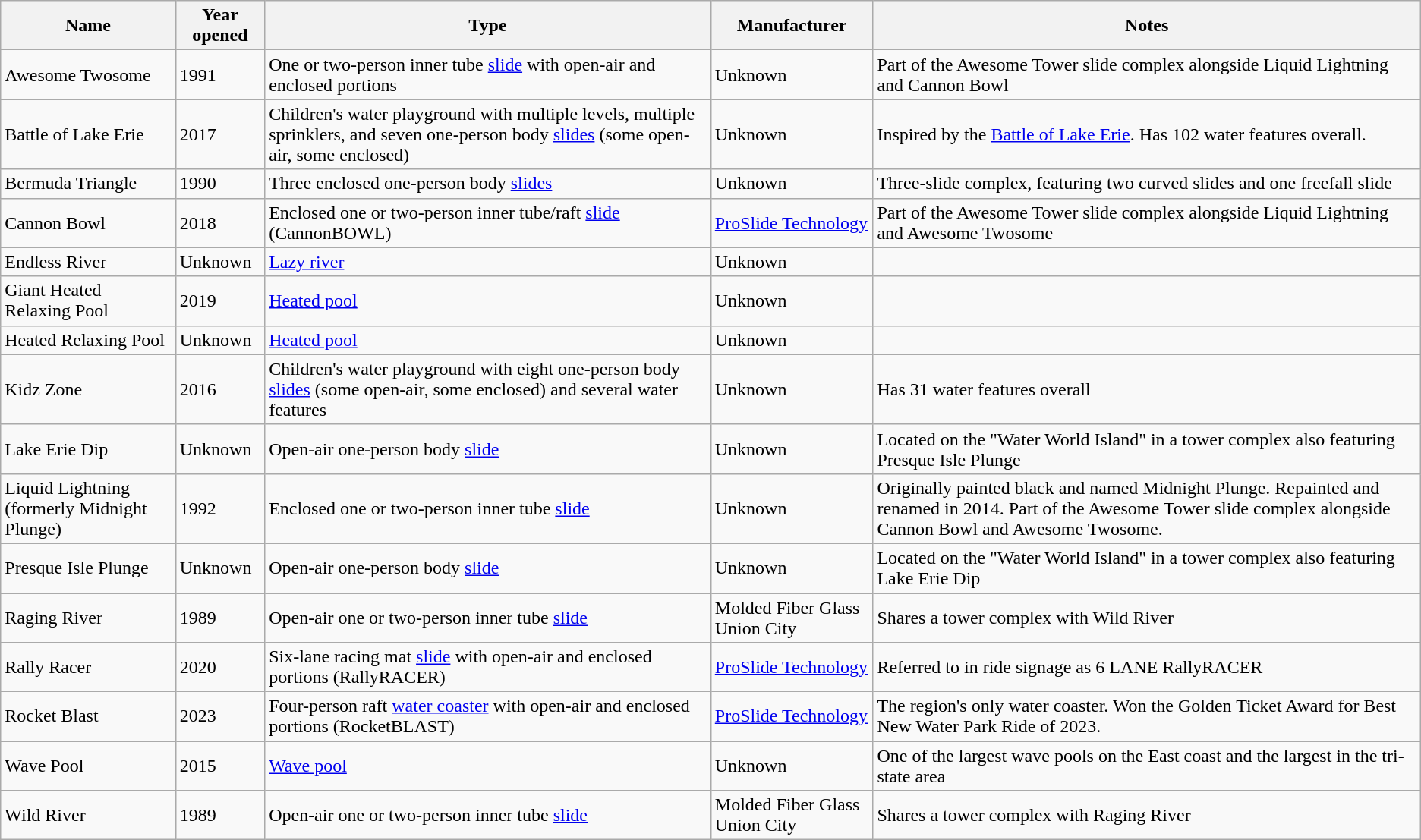<table class="wikitable">
<tr>
<th>Name</th>
<th>Year opened</th>
<th>Type</th>
<th>Manufacturer</th>
<th>Notes</th>
</tr>
<tr>
<td>Awesome Twosome</td>
<td>1991</td>
<td>One or two-person inner tube <a href='#'>slide</a> with open-air and enclosed portions</td>
<td>Unknown</td>
<td>Part of the Awesome Tower slide complex alongside Liquid Lightning and Cannon Bowl</td>
</tr>
<tr>
<td>Battle of Lake Erie</td>
<td>2017</td>
<td>Children's water playground with multiple levels, multiple sprinklers, and seven one-person body <a href='#'>slides</a> (some open-air, some enclosed)</td>
<td>Unknown</td>
<td>Inspired by the <a href='#'>Battle of Lake Erie</a>. Has 102 water features overall.</td>
</tr>
<tr>
<td>Bermuda Triangle</td>
<td>1990</td>
<td>Three enclosed one-person body <a href='#'>slides</a></td>
<td>Unknown</td>
<td>Three-slide complex, featuring two curved slides and one freefall slide</td>
</tr>
<tr>
<td>Cannon Bowl</td>
<td>2018</td>
<td>Enclosed one or two-person inner tube/raft <a href='#'>slide</a> (CannonBOWL)</td>
<td><a href='#'>ProSlide Technology</a></td>
<td>Part of the Awesome Tower slide complex alongside Liquid Lightning and Awesome Twosome</td>
</tr>
<tr>
<td>Endless River</td>
<td>Unknown</td>
<td><a href='#'>Lazy river</a></td>
<td>Unknown</td>
<td></td>
</tr>
<tr>
<td>Giant Heated Relaxing Pool</td>
<td>2019</td>
<td><a href='#'>Heated pool</a></td>
<td>Unknown</td>
<td></td>
</tr>
<tr>
<td>Heated Relaxing Pool</td>
<td>Unknown</td>
<td><a href='#'>Heated pool</a></td>
<td>Unknown</td>
<td></td>
</tr>
<tr>
<td>Kidz Zone</td>
<td>2016</td>
<td>Children's water playground with eight one-person body <a href='#'>slides</a> (some open-air, some enclosed) and several water features</td>
<td>Unknown</td>
<td>Has 31 water features overall</td>
</tr>
<tr>
<td>Lake Erie Dip</td>
<td>Unknown</td>
<td>Open-air one-person body <a href='#'>slide</a></td>
<td>Unknown</td>
<td>Located on the "Water World Island" in a tower complex also featuring Presque Isle Plunge</td>
</tr>
<tr>
<td>Liquid Lightning (formerly Midnight Plunge)</td>
<td>1992</td>
<td>Enclosed one or two-person inner tube <a href='#'>slide</a></td>
<td>Unknown</td>
<td>Originally painted black and named Midnight Plunge. Repainted and renamed in 2014. Part of the Awesome Tower slide complex alongside Cannon Bowl and Awesome Twosome.</td>
</tr>
<tr>
<td>Presque Isle Plunge</td>
<td>Unknown</td>
<td>Open-air one-person body <a href='#'>slide</a></td>
<td>Unknown</td>
<td>Located on the "Water World Island" in a tower complex also featuring Lake Erie Dip</td>
</tr>
<tr>
<td>Raging River</td>
<td>1989</td>
<td>Open-air one or two-person inner tube <a href='#'>slide</a></td>
<td>Molded Fiber Glass Union City</td>
<td>Shares a tower complex with Wild River</td>
</tr>
<tr>
<td>Rally Racer</td>
<td>2020</td>
<td>Six-lane racing mat <a href='#'>slide</a> with open-air and enclosed portions (RallyRACER)</td>
<td><a href='#'>ProSlide Technology</a></td>
<td>Referred to in ride signage as 6 LANE RallyRACER</td>
</tr>
<tr>
<td>Rocket Blast</td>
<td>2023</td>
<td>Four-person raft <a href='#'>water coaster</a> with open-air and enclosed portions (RocketBLAST)</td>
<td><a href='#'>ProSlide Technology</a></td>
<td>The region's only water coaster. Won the Golden Ticket Award for Best New Water Park Ride of 2023.</td>
</tr>
<tr>
<td>Wave Pool</td>
<td>2015</td>
<td><a href='#'>Wave pool</a></td>
<td>Unknown</td>
<td>One of the largest wave pools on the East coast and the largest in the tri-state area</td>
</tr>
<tr>
<td>Wild River</td>
<td>1989</td>
<td>Open-air one or two-person inner tube <a href='#'>slide</a></td>
<td>Molded Fiber Glass Union City</td>
<td>Shares a tower complex with Raging River</td>
</tr>
</table>
